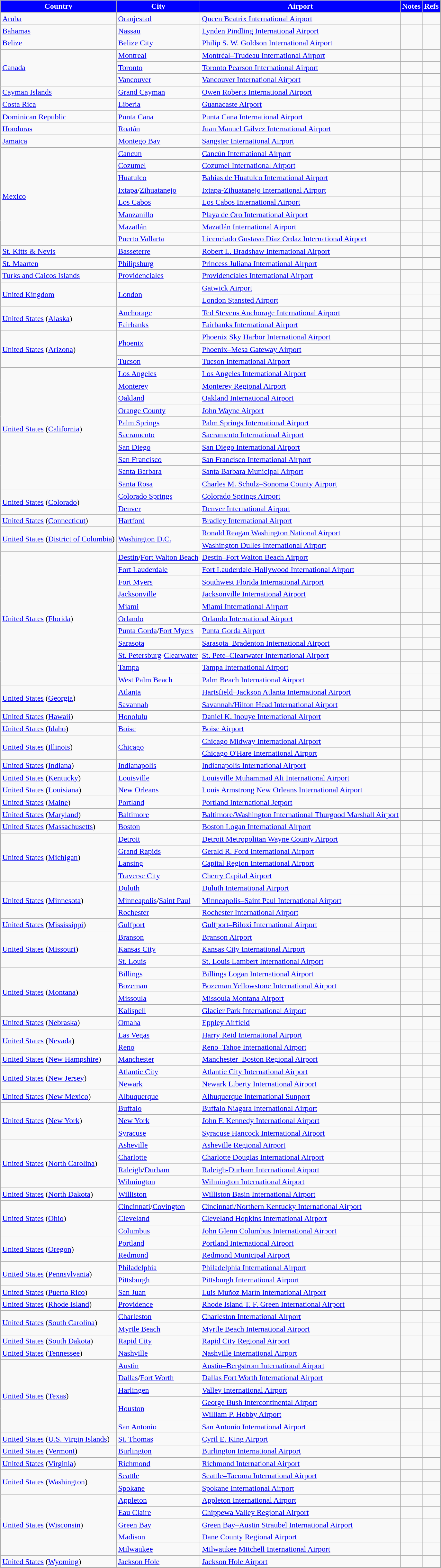<table class="sortable wikitable" style="margin:1em auto;">
<tr>
<th style="background:blue; color:white;">Country</th>
<th style="background:blue; color:white;">City</th>
<th style="background:blue; color:white;">Airport</th>
<th style="background:blue; color:white;">Notes</th>
<th style="background:blue; color:white;" class="unsortable">Refs</th>
</tr>
<tr>
<td><a href='#'>Aruba</a></td>
<td><a href='#'>Oranjestad</a></td>
<td><a href='#'>Queen Beatrix International Airport</a></td>
<td></td>
<td align=center></td>
</tr>
<tr>
<td><a href='#'>Bahamas</a></td>
<td><a href='#'>Nassau</a></td>
<td><a href='#'>Lynden Pindling International Airport</a></td>
<td></td>
<td align=center></td>
</tr>
<tr>
<td><a href='#'>Belize</a></td>
<td><a href='#'>Belize City</a></td>
<td><a href='#'>Philip S. W. Goldson International Airport</a></td>
<td></td>
<td align=center></td>
</tr>
<tr>
<td rowspan="3"><a href='#'>Canada</a></td>
<td><a href='#'>Montreal</a></td>
<td><a href='#'>Montréal–Trudeau International Airport</a></td>
<td></td>
<td align=center></td>
</tr>
<tr>
<td><a href='#'>Toronto</a></td>
<td><a href='#'>Toronto Pearson International Airport</a></td>
<td></td>
<td align=center></td>
</tr>
<tr>
<td><a href='#'>Vancouver</a></td>
<td><a href='#'>Vancouver International Airport</a></td>
<td></td>
<td align=center></td>
</tr>
<tr>
<td><a href='#'>Cayman Islands</a></td>
<td><a href='#'>Grand Cayman</a></td>
<td><a href='#'>Owen Roberts International Airport</a></td>
<td></td>
<td align=center></td>
</tr>
<tr>
<td><a href='#'>Costa Rica</a></td>
<td><a href='#'>Liberia</a></td>
<td><a href='#'>Guanacaste Airport</a></td>
<td></td>
<td align=center></td>
</tr>
<tr>
<td><a href='#'>Dominican Republic</a></td>
<td><a href='#'>Punta Cana</a></td>
<td><a href='#'>Punta Cana International Airport</a></td>
<td></td>
<td align=center></td>
</tr>
<tr>
<td><a href='#'>Honduras</a></td>
<td><a href='#'>Roatán</a></td>
<td><a href='#'>Juan Manuel Gálvez International Airport</a></td>
<td></td>
<td align=center></td>
</tr>
<tr>
<td><a href='#'>Jamaica</a></td>
<td><a href='#'>Montego Bay</a></td>
<td><a href='#'>Sangster International Airport</a></td>
<td></td>
<td align=center></td>
</tr>
<tr>
<td rowspan="8"><a href='#'>Mexico</a></td>
<td><a href='#'>Cancun</a></td>
<td><a href='#'>Cancún International Airport</a></td>
<td></td>
<td align=center></td>
</tr>
<tr>
<td><a href='#'>Cozumel</a></td>
<td><a href='#'>Cozumel International Airport</a></td>
<td></td>
<td align=center></td>
</tr>
<tr>
<td><a href='#'>Huatulco</a></td>
<td><a href='#'>Bahías de Huatulco International Airport</a></td>
<td></td>
<td align=center></td>
</tr>
<tr>
<td><a href='#'>Ixtapa</a>/<a href='#'>Zihuatanejo</a></td>
<td><a href='#'>Ixtapa-Zihuatanejo International Airport</a></td>
<td></td>
<td align=center></td>
</tr>
<tr>
<td><a href='#'>Los Cabos</a></td>
<td><a href='#'>Los Cabos International Airport</a></td>
<td></td>
<td align=center></td>
</tr>
<tr>
<td><a href='#'>Manzanillo</a></td>
<td><a href='#'>Playa de Oro International Airport</a></td>
<td></td>
<td align=center></td>
</tr>
<tr>
<td><a href='#'>Mazatlán</a></td>
<td><a href='#'>Mazatlán International Airport</a></td>
<td></td>
<td align=center></td>
</tr>
<tr>
<td><a href='#'>Puerto Vallarta</a></td>
<td><a href='#'>Licenciado Gustavo Díaz Ordaz International Airport</a></td>
<td></td>
<td align=center></td>
</tr>
<tr>
<td><a href='#'>St. Kitts & Nevis</a></td>
<td><a href='#'>Basseterre</a></td>
<td><a href='#'>Robert L. Bradshaw International Airport</a></td>
<td></td>
<td align=center></td>
</tr>
<tr>
<td><a href='#'>St. Maarten</a></td>
<td><a href='#'>Philipsburg</a></td>
<td><a href='#'>Princess Juliana International Airport</a></td>
<td></td>
<td align=center></td>
</tr>
<tr>
<td><a href='#'>Turks and Caicos Islands</a></td>
<td><a href='#'>Providenciales</a></td>
<td><a href='#'>Providenciales International Airport</a></td>
<td></td>
<td align=center></td>
</tr>
<tr>
<td rowspan="2"><a href='#'>United Kingdom</a></td>
<td rowspan="2"><a href='#'>London</a></td>
<td><a href='#'>Gatwick Airport</a></td>
<td></td>
<td align=center></td>
</tr>
<tr>
<td><a href='#'>London Stansted Airport</a></td>
<td></td>
<td align=center></td>
</tr>
<tr>
<td rowspan="2"><a href='#'>United States</a> (<a href='#'>Alaska</a>)</td>
<td><a href='#'>Anchorage</a></td>
<td><a href='#'>Ted Stevens Anchorage International Airport</a></td>
<td></td>
<td align=center></td>
</tr>
<tr>
<td><a href='#'>Fairbanks</a></td>
<td><a href='#'>Fairbanks International Airport</a></td>
<td></td>
<td align=center></td>
</tr>
<tr>
<td rowspan="3"><a href='#'>United States</a> (<a href='#'>Arizona</a>)</td>
<td rowspan="2"><a href='#'>Phoenix</a></td>
<td><a href='#'>Phoenix Sky Harbor International Airport</a></td>
<td align=center></td>
<td align=center></td>
</tr>
<tr>
<td><a href='#'>Phoenix–Mesa Gateway Airport</a></td>
<td></td>
<td align=center></td>
</tr>
<tr>
<td><a href='#'>Tucson</a></td>
<td><a href='#'>Tucson International Airport</a></td>
<td></td>
<td align=center></td>
</tr>
<tr>
<td rowspan="10"><a href='#'>United States</a> (<a href='#'>California</a>)</td>
<td><a href='#'>Los Angeles</a></td>
<td><a href='#'>Los Angeles International Airport</a></td>
<td align=center></td>
<td align=center></td>
</tr>
<tr>
<td><a href='#'>Monterey</a></td>
<td><a href='#'>Monterey Regional Airport</a></td>
<td></td>
<td align=center></td>
</tr>
<tr>
<td><a href='#'>Oakland</a></td>
<td><a href='#'>Oakland International Airport</a></td>
<td></td>
<td align=center></td>
</tr>
<tr>
<td><a href='#'>Orange County</a></td>
<td><a href='#'>John Wayne Airport</a></td>
<td></td>
<td align=center></td>
</tr>
<tr>
<td><a href='#'>Palm Springs</a></td>
<td><a href='#'>Palm Springs International Airport</a></td>
<td></td>
<td align=center></td>
</tr>
<tr>
<td><a href='#'>Sacramento</a></td>
<td><a href='#'>Sacramento International Airport</a></td>
<td></td>
<td align=center></td>
</tr>
<tr>
<td><a href='#'>San Diego</a></td>
<td><a href='#'>San Diego International Airport</a></td>
<td align=center></td>
<td align=center></td>
</tr>
<tr>
<td><a href='#'>San Francisco</a></td>
<td><a href='#'>San Francisco International Airport</a></td>
<td align=center></td>
<td align=center></td>
</tr>
<tr>
<td><a href='#'>Santa Barbara</a></td>
<td><a href='#'>Santa Barbara Municipal Airport</a></td>
<td></td>
<td align=center></td>
</tr>
<tr>
<td><a href='#'>Santa Rosa</a></td>
<td><a href='#'>Charles M. Schulz–Sonoma County Airport</a></td>
<td></td>
<td align=center></td>
</tr>
<tr>
<td rowspan="2"><a href='#'>United States</a> (<a href='#'>Colorado</a>)</td>
<td><a href='#'>Colorado Springs</a></td>
<td><a href='#'>Colorado Springs Airport</a></td>
<td></td>
<td align=center></td>
</tr>
<tr>
<td><a href='#'>Denver</a></td>
<td><a href='#'>Denver International Airport</a></td>
<td></td>
<td align=center></td>
</tr>
<tr>
<td><a href='#'>United States</a> (<a href='#'>Connecticut</a>)</td>
<td><a href='#'>Hartford</a></td>
<td><a href='#'>Bradley International Airport</a></td>
<td></td>
<td align=center></td>
</tr>
<tr>
<td rowspan="2"><a href='#'>United States</a> (<a href='#'>District of Columbia</a>)</td>
<td rowspan="2"><a href='#'>Washington D.C.</a></td>
<td><a href='#'>Ronald Reagan Washington National Airport</a></td>
<td></td>
<td align=center></td>
</tr>
<tr>
<td><a href='#'>Washington Dulles International Airport</a></td>
<td></td>
<td align=center></td>
</tr>
<tr>
<td rowspan="11"><a href='#'>United States</a> (<a href='#'>Florida</a>)</td>
<td><a href='#'>Destin</a>/<a href='#'>Fort Walton Beach</a></td>
<td><a href='#'>Destin–Fort Walton Beach Airport</a></td>
<td></td>
<td align=center></td>
</tr>
<tr>
<td><a href='#'>Fort Lauderdale</a></td>
<td><a href='#'>Fort Lauderdale-Hollywood International Airport</a></td>
<td></td>
<td align=center></td>
</tr>
<tr>
<td><a href='#'>Fort Myers</a></td>
<td><a href='#'>Southwest Florida International Airport</a></td>
<td align=center></td>
<td align=center></td>
</tr>
<tr>
<td><a href='#'>Jacksonville</a></td>
<td><a href='#'>Jacksonville International Airport</a></td>
<td></td>
<td align=center></td>
</tr>
<tr>
<td><a href='#'>Miami</a></td>
<td><a href='#'>Miami International Airport</a></td>
<td></td>
<td align=center></td>
</tr>
<tr>
<td><a href='#'>Orlando</a></td>
<td><a href='#'>Orlando International Airport</a></td>
<td align=center></td>
<td align=center></td>
</tr>
<tr>
<td><a href='#'>Punta Gorda</a>/<a href='#'>Fort Myers</a></td>
<td><a href='#'>Punta Gorda Airport</a></td>
<td></td>
<td align=center></td>
</tr>
<tr>
<td><a href='#'>Sarasota</a></td>
<td><a href='#'>Sarasota–Bradenton International Airport</a></td>
<td></td>
<td align=center></td>
</tr>
<tr>
<td><a href='#'>St. Petersburg</a>-<a href='#'>Clearwater</a></td>
<td><a href='#'>St. Pete–Clearwater International Airport</a></td>
<td></td>
<td align=center></td>
</tr>
<tr>
<td><a href='#'>Tampa</a></td>
<td><a href='#'>Tampa International Airport</a></td>
<td align=center></td>
<td align=center></td>
</tr>
<tr>
<td><a href='#'>West Palm Beach</a></td>
<td><a href='#'>Palm Beach International Airport</a></td>
<td></td>
<td align=center></td>
</tr>
<tr>
<td rowspan="2"><a href='#'>United States</a> (<a href='#'>Georgia</a>)</td>
<td><a href='#'>Atlanta</a></td>
<td><a href='#'>Hartsfield–Jackson Atlanta International Airport</a></td>
<td></td>
<td align=center></td>
</tr>
<tr>
<td><a href='#'>Savannah</a></td>
<td><a href='#'>Savannah/Hilton Head International Airport</a></td>
<td></td>
<td align=center></td>
</tr>
<tr>
<td><a href='#'>United States</a> (<a href='#'>Hawaii</a>)</td>
<td><a href='#'>Honolulu</a></td>
<td><a href='#'>Daniel K. Inouye International Airport</a></td>
<td></td>
<td align=center></td>
</tr>
<tr>
<td><a href='#'>United States</a> (<a href='#'>Idaho</a>)</td>
<td><a href='#'>Boise</a></td>
<td><a href='#'>Boise Airport</a></td>
<td></td>
<td align=center></td>
</tr>
<tr>
<td rowspan="2"><a href='#'>United States</a> (<a href='#'>Illinois</a>)</td>
<td rowspan="2"><a href='#'>Chicago</a></td>
<td><a href='#'>Chicago Midway International Airport</a></td>
<td></td>
<td align=center></td>
</tr>
<tr>
<td><a href='#'>Chicago O'Hare International Airport</a></td>
<td align=center></td>
<td align=center></td>
</tr>
<tr>
<td><a href='#'>United States</a> (<a href='#'>Indiana</a>)</td>
<td><a href='#'>Indianapolis</a></td>
<td><a href='#'>Indianapolis International Airport</a></td>
<td></td>
<td align=center></td>
</tr>
<tr>
<td><a href='#'>United States</a> (<a href='#'>Kentucky</a>)</td>
<td><a href='#'>Louisville</a></td>
<td><a href='#'>Louisville Muhammad Ali International Airport</a></td>
<td></td>
<td align=center></td>
</tr>
<tr>
<td><a href='#'>United States</a> (<a href='#'>Louisiana</a>)</td>
<td><a href='#'>New Orleans</a></td>
<td><a href='#'>Louis Armstrong New Orleans International Airport</a></td>
<td></td>
<td align=center></td>
</tr>
<tr>
<td><a href='#'>United States</a> (<a href='#'>Maine</a>)</td>
<td><a href='#'>Portland</a></td>
<td><a href='#'>Portland International Jetport</a></td>
<td></td>
<td align=center></td>
</tr>
<tr>
<td><a href='#'>United States</a> (<a href='#'>Maryland</a>)</td>
<td><a href='#'>Baltimore</a></td>
<td><a href='#'>Baltimore/Washington International Thurgood Marshall Airport</a></td>
<td align=center></td>
<td align=center></td>
</tr>
<tr>
<td><a href='#'>United States</a> (<a href='#'>Massachusetts</a>)</td>
<td><a href='#'>Boston</a></td>
<td><a href='#'>Boston Logan International Airport</a></td>
<td></td>
<td align=center></td>
</tr>
<tr>
<td rowspan="4"><a href='#'>United States</a> (<a href='#'>Michigan</a>)</td>
<td><a href='#'>Detroit</a></td>
<td><a href='#'>Detroit Metropolitan Wayne County Airport</a></td>
<td></td>
<td align=center></td>
</tr>
<tr>
<td><a href='#'>Grand Rapids</a></td>
<td><a href='#'>Gerald R. Ford International Airport</a></td>
<td></td>
<td align=center></td>
</tr>
<tr>
<td><a href='#'>Lansing</a></td>
<td><a href='#'>Capital Region International Airport</a></td>
<td></td>
<td align=center></td>
</tr>
<tr>
<td><a href='#'>Traverse City</a></td>
<td><a href='#'>Cherry Capital Airport</a></td>
<td></td>
<td align=center></td>
</tr>
<tr>
<td rowspan="3"><a href='#'>United States</a> (<a href='#'>Minnesota</a>)</td>
<td><a href='#'>Duluth</a></td>
<td><a href='#'>Duluth International Airport</a></td>
<td></td>
<td align=center></td>
</tr>
<tr>
<td><a href='#'>Minneapolis</a>/<a href='#'>Saint Paul</a></td>
<td><a href='#'>Minneapolis–Saint Paul International Airport</a></td>
<td></td>
<td align=center></td>
</tr>
<tr>
<td><a href='#'>Rochester</a></td>
<td><a href='#'>Rochester International Airport</a></td>
<td></td>
<td align=center></td>
</tr>
<tr>
<td><a href='#'>United States</a> (<a href='#'>Mississippi</a>)</td>
<td><a href='#'>Gulfport</a></td>
<td><a href='#'>Gulfport–Biloxi International Airport</a></td>
<td></td>
<td align=center></td>
</tr>
<tr>
<td rowspan="3"><a href='#'>United States</a> (<a href='#'>Missouri</a>)</td>
<td><a href='#'>Branson</a></td>
<td><a href='#'>Branson Airport</a></td>
<td align=center></td>
<td align=center></td>
</tr>
<tr>
<td><a href='#'>Kansas City</a></td>
<td><a href='#'>Kansas City International Airport</a></td>
<td></td>
<td align=center></td>
</tr>
<tr>
<td><a href='#'>St. Louis</a></td>
<td><a href='#'>St. Louis Lambert International Airport</a></td>
<td></td>
<td align=center></td>
</tr>
<tr>
<td rowspan="4"><a href='#'>United States</a> (<a href='#'>Montana</a>)</td>
<td><a href='#'>Billings</a></td>
<td><a href='#'>Billings Logan International Airport</a></td>
<td></td>
<td align=center></td>
</tr>
<tr>
<td><a href='#'>Bozeman</a></td>
<td><a href='#'>Bozeman Yellowstone International Airport</a></td>
<td></td>
<td align=center></td>
</tr>
<tr>
<td><a href='#'>Missoula</a></td>
<td><a href='#'>Missoula Montana Airport</a></td>
<td></td>
<td align=center></td>
</tr>
<tr>
<td><a href='#'>Kalispell</a></td>
<td><a href='#'>Glacier Park International Airport</a></td>
<td></td>
<td align=center></td>
</tr>
<tr>
<td><a href='#'>United States</a> (<a href='#'>Nebraska</a>)</td>
<td><a href='#'>Omaha</a></td>
<td><a href='#'>Eppley Airfield</a></td>
<td></td>
<td align=center></td>
</tr>
<tr>
<td rowspan="2"><a href='#'>United States</a> (<a href='#'>Nevada</a>)</td>
<td><a href='#'>Las Vegas</a></td>
<td><a href='#'>Harry Reid International Airport</a></td>
<td align=center></td>
<td align=center></td>
</tr>
<tr>
<td><a href='#'>Reno</a></td>
<td><a href='#'>Reno–Tahoe International Airport</a></td>
<td></td>
<td align=center></td>
</tr>
<tr>
<td><a href='#'>United States</a> (<a href='#'>New Hampshire</a>)</td>
<td><a href='#'>Manchester</a></td>
<td><a href='#'>Manchester–Boston Regional Airport</a></td>
<td></td>
<td align=center></td>
</tr>
<tr>
<td rowspan="2"><a href='#'>United States</a> (<a href='#'>New Jersey</a>)</td>
<td><a href='#'>Atlantic City</a></td>
<td><a href='#'>Atlantic City International Airport</a></td>
<td></td>
<td align=center></td>
</tr>
<tr>
<td><a href='#'>Newark</a></td>
<td><a href='#'>Newark Liberty International Airport</a></td>
<td align=center></td>
<td align=center></td>
</tr>
<tr>
<td><a href='#'>United States</a> (<a href='#'>New Mexico</a>)</td>
<td><a href='#'>Albuquerque</a></td>
<td><a href='#'>Albuquerque International Sunport</a></td>
<td></td>
<td align=center></td>
</tr>
<tr>
<td rowspan="3"><a href='#'>United States</a> (<a href='#'>New York</a>)</td>
<td><a href='#'>Buffalo</a></td>
<td><a href='#'>Buffalo Niagara International Airport</a></td>
<td></td>
<td align=center></td>
</tr>
<tr>
<td><a href='#'>New York</a></td>
<td><a href='#'>John F. Kennedy International Airport</a></td>
<td></td>
<td align=center></td>
</tr>
<tr>
<td><a href='#'>Syracuse</a></td>
<td><a href='#'>Syracuse Hancock International Airport</a></td>
<td></td>
<td align=center></td>
</tr>
<tr>
<td rowspan="4"><a href='#'>United States</a> (<a href='#'>North Carolina</a>)</td>
<td><a href='#'>Asheville</a></td>
<td><a href='#'>Asheville Regional Airport</a></td>
<td></td>
<td align=center></td>
</tr>
<tr>
<td><a href='#'>Charlotte</a></td>
<td><a href='#'>Charlotte Douglas International Airport</a></td>
<td></td>
<td align=center></td>
</tr>
<tr>
<td><a href='#'>Raleigh</a>/<a href='#'>Durham</a></td>
<td><a href='#'>Raleigh-Durham International Airport</a></td>
<td></td>
<td align=center></td>
</tr>
<tr>
<td><a href='#'>Wilmington</a></td>
<td><a href='#'>Wilmington International Airport</a></td>
<td></td>
<td align=center></td>
</tr>
<tr>
<td><a href='#'>United States</a> (<a href='#'>North Dakota</a>)</td>
<td><a href='#'>Williston</a></td>
<td><a href='#'>Williston Basin International Airport</a></td>
<td></td>
<td align=center></td>
</tr>
<tr>
<td rowspan="3"><a href='#'>United States</a> (<a href='#'>Ohio</a>)</td>
<td><a href='#'>Cincinnati</a>/<a href='#'>Covington</a></td>
<td><a href='#'>Cincinnati/Northern Kentucky International Airport</a></td>
<td></td>
<td align=center></td>
</tr>
<tr>
<td><a href='#'>Cleveland</a></td>
<td><a href='#'>Cleveland Hopkins International Airport</a></td>
<td></td>
<td align=center></td>
</tr>
<tr>
<td><a href='#'>Columbus</a></td>
<td><a href='#'>John Glenn Columbus International Airport</a></td>
<td></td>
<td align=center></td>
</tr>
<tr>
<td rowspan="2"><a href='#'>United States</a> (<a href='#'>Oregon</a>)</td>
<td><a href='#'>Portland</a></td>
<td><a href='#'>Portland International Airport</a></td>
<td align=center></td>
<td align=center></td>
</tr>
<tr>
<td><a href='#'>Redmond</a></td>
<td><a href='#'>Redmond Municipal Airport</a></td>
<td></td>
<td align=center></td>
</tr>
<tr>
<td rowspan="2"><a href='#'>United States</a> (<a href='#'>Pennsylvania</a>)</td>
<td><a href='#'>Philadelphia</a></td>
<td><a href='#'>Philadelphia International Airport</a></td>
<td></td>
<td align=center></td>
</tr>
<tr>
<td><a href='#'>Pittsburgh</a></td>
<td><a href='#'>Pittsburgh International Airport</a></td>
<td></td>
<td align=center></td>
</tr>
<tr>
<td><a href='#'>United States</a> (<a href='#'>Puerto Rico</a>)</td>
<td><a href='#'>San Juan</a></td>
<td><a href='#'>Luis Muñoz Marín International Airport</a></td>
<td></td>
<td align=center></td>
</tr>
<tr>
<td><a href='#'>United States</a> (<a href='#'>Rhode Island</a>)</td>
<td><a href='#'>Providence</a></td>
<td><a href='#'>Rhode Island T. F. Green International Airport</a></td>
<td></td>
<td align=center></td>
</tr>
<tr>
<td rowspan="2"><a href='#'>United States</a> (<a href='#'>South Carolina</a>)</td>
<td><a href='#'>Charleston</a></td>
<td><a href='#'>Charleston International Airport</a></td>
<td></td>
<td align=center></td>
</tr>
<tr>
<td><a href='#'>Myrtle Beach</a></td>
<td><a href='#'>Myrtle Beach International Airport</a></td>
<td></td>
<td align=center></td>
</tr>
<tr>
<td><a href='#'>United States</a> (<a href='#'>South Dakota</a>)</td>
<td><a href='#'>Rapid City</a></td>
<td><a href='#'>Rapid City Regional Airport</a></td>
<td></td>
<td align=center></td>
</tr>
<tr>
<td><a href='#'>United States</a> (<a href='#'>Tennessee</a>)</td>
<td><a href='#'>Nashville</a></td>
<td><a href='#'>Nashville International Airport</a></td>
<td align=center></td>
<td align=center></td>
</tr>
<tr>
<td rowspan="6"><a href='#'>United States</a> (<a href='#'>Texas</a>)</td>
<td><a href='#'>Austin</a></td>
<td><a href='#'>Austin–Bergstrom International Airport</a></td>
<td></td>
<td align=center></td>
</tr>
<tr>
<td><a href='#'>Dallas</a>/<a href='#'>Fort Worth</a></td>
<td><a href='#'>Dallas Fort Worth International Airport</a></td>
<td align=center></td>
<td align=center></td>
</tr>
<tr>
<td><a href='#'>Harlingen</a></td>
<td><a href='#'>Valley International Airport</a></td>
<td></td>
<td align=center></td>
</tr>
<tr>
<td rowspan="2"><a href='#'>Houston</a></td>
<td><a href='#'>George Bush Intercontinental Airport</a></td>
<td></td>
<td align=center></td>
</tr>
<tr>
<td><a href='#'>William P. Hobby Airport</a></td>
<td></td>
<td align=center></td>
</tr>
<tr>
<td><a href='#'>San Antonio</a></td>
<td><a href='#'>San Antonio International Airport</a></td>
<td></td>
<td align=center></td>
</tr>
<tr>
<td><a href='#'>United States</a> (<a href='#'>U.S. Virgin Islands</a>)</td>
<td><a href='#'>St. Thomas</a></td>
<td><a href='#'>Cyril E. King Airport</a></td>
<td></td>
<td align=center></td>
</tr>
<tr>
<td><a href='#'>United States</a> (<a href='#'>Vermont</a>)</td>
<td><a href='#'>Burlington</a></td>
<td><a href='#'>Burlington International Airport</a></td>
<td></td>
<td align=center></td>
</tr>
<tr>
<td><a href='#'>United States</a> (<a href='#'>Virginia</a>)</td>
<td><a href='#'>Richmond</a></td>
<td><a href='#'>Richmond International Airport</a></td>
<td></td>
<td align=center></td>
</tr>
<tr>
<td rowspan="2"><a href='#'>United States</a> (<a href='#'>Washington</a>)</td>
<td><a href='#'>Seattle</a></td>
<td><a href='#'>Seattle–Tacoma International Airport</a></td>
<td align=center></td>
<td align=center></td>
</tr>
<tr>
<td><a href='#'>Spokane</a></td>
<td><a href='#'>Spokane International Airport</a></td>
<td></td>
<td align=center></td>
</tr>
<tr>
<td rowspan="5"><a href='#'>United States</a> (<a href='#'>Wisconsin</a>)</td>
<td><a href='#'>Appleton</a></td>
<td><a href='#'>Appleton International Airport</a></td>
<td></td>
<td align=center></td>
</tr>
<tr>
<td><a href='#'>Eau Claire</a></td>
<td><a href='#'>Chippewa Valley Regional Airport</a></td>
<td align=center></td>
<td align=center></td>
</tr>
<tr>
<td><a href='#'>Green Bay</a></td>
<td><a href='#'>Green Bay–Austin Straubel International Airport</a></td>
<td></td>
<td align=center></td>
</tr>
<tr>
<td><a href='#'>Madison</a></td>
<td><a href='#'>Dane County Regional Airport</a></td>
<td></td>
<td align=center></td>
</tr>
<tr>
<td><a href='#'>Milwaukee</a></td>
<td><a href='#'>Milwaukee Mitchell International Airport</a></td>
<td></td>
<td align=center></td>
</tr>
<tr>
<td><a href='#'>United States</a> (<a href='#'>Wyoming</a>)</td>
<td><a href='#'>Jackson Hole</a></td>
<td><a href='#'>Jackson Hole Airport</a></td>
<td></td>
<td align=center></td>
</tr>
<tr>
</tr>
</table>
